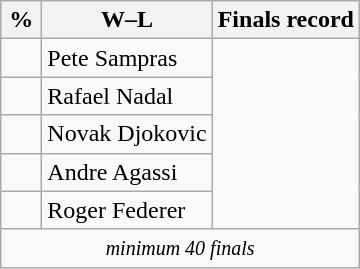<table class="wikitable" style="display: inline-table;">
<tr>
<th width=20>%</th>
<th>W–L</th>
<th>Finals record</th>
</tr>
<tr>
<td></td>
<td> Pete Sampras</td>
</tr>
<tr>
<td></td>
<td> Rafael Nadal</td>
</tr>
<tr>
<td></td>
<td> Novak Djokovic</td>
</tr>
<tr>
<td></td>
<td> Andre Agassi</td>
</tr>
<tr>
<td></td>
<td> Roger Federer</td>
</tr>
<tr>
<td colspan=3 style="text-align: center;"><small><em>minimum 40 finals</em></small></td>
</tr>
</table>
